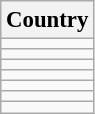<table class="wikitable" style="font-size:95%;">
<tr>
<th>Country</th>
</tr>
<tr>
<td></td>
</tr>
<tr>
<td></td>
</tr>
<tr>
<td></td>
</tr>
<tr>
<td></td>
</tr>
<tr>
<td></td>
</tr>
<tr>
<td></td>
</tr>
<tr>
<td></td>
</tr>
</table>
